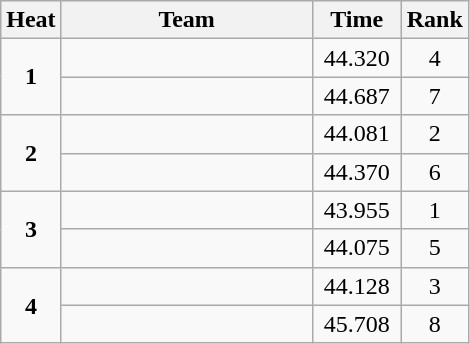<table class="wikitable sortable">
<tr>
<th>Heat</th>
<th style="width:10em">Team</th>
<th>Time</th>
<th>Rank</th>
</tr>
<tr>
<td rowspan=2 align=center><strong>1</strong></td>
<td></td>
<td> 44.320 </td>
<td align=center>4</td>
</tr>
<tr>
<td></td>
<td> 44.687</td>
<td align=center>7</td>
</tr>
<tr>
<td rowspan=2 align=center><strong>2</strong></td>
<td></td>
<td> 44.081</td>
<td align=center>2</td>
</tr>
<tr>
<td></td>
<td> 44.370</td>
<td align=center>6</td>
</tr>
<tr>
<td rowspan=2 align=center><strong>3</strong></td>
<td></td>
<td> 43.955</td>
<td align=center>1</td>
</tr>
<tr>
<td></td>
<td> 44.075</td>
<td align=center>5</td>
</tr>
<tr>
<td rowspan=2 align=center><strong>4</strong></td>
<td></td>
<td> 44.128</td>
<td align=center>3</td>
</tr>
<tr>
<td></td>
<td> 45.708</td>
<td align=center>8</td>
</tr>
</table>
